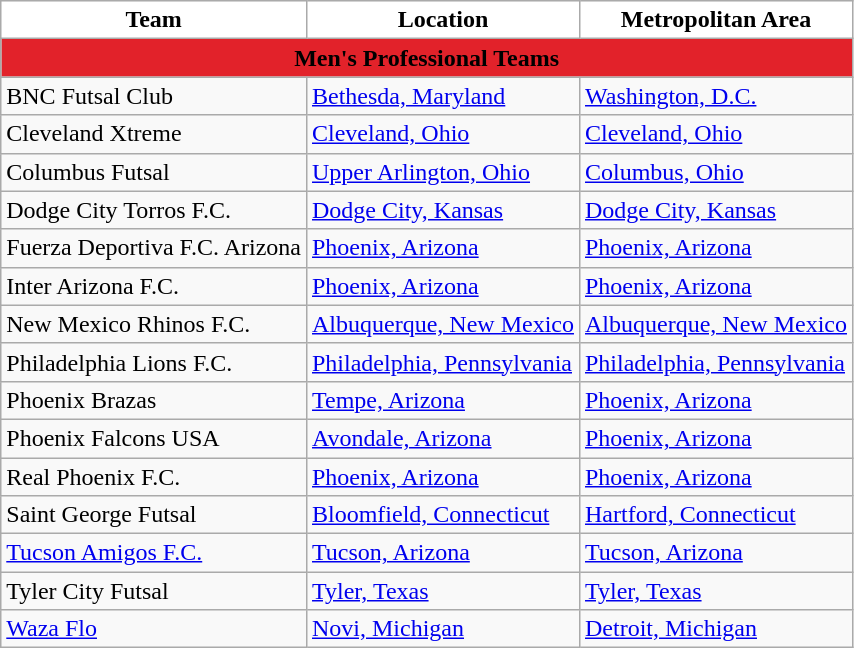<table class="wikitable sortable" style="text-align:left">
<tr>
<th style="background:white">Team</th>
<th style="background:white">Location</th>
<th style="background:white">Metropolitan Area</th>
</tr>
<tr>
<th colspan="3" style="background:#E2222A;"><span>Men's Professional Teams</span></th>
</tr>
<tr>
<td>BNC Futsal Club</td>
<td><a href='#'>Bethesda, Maryland</a></td>
<td><a href='#'>Washington, D.C.</a></td>
</tr>
<tr>
<td>Cleveland Xtreme</td>
<td><a href='#'>Cleveland, Ohio</a></td>
<td><a href='#'>Cleveland, Ohio</a></td>
</tr>
<tr>
<td>Columbus Futsal</td>
<td><a href='#'>Upper Arlington, Ohio</a></td>
<td><a href='#'>Columbus, Ohio</a></td>
</tr>
<tr>
<td>Dodge City Torros F.C.</td>
<td><a href='#'>Dodge City, Kansas</a></td>
<td><a href='#'>Dodge City, Kansas</a></td>
</tr>
<tr>
<td>Fuerza Deportiva F.C. Arizona</td>
<td><a href='#'>Phoenix, Arizona</a></td>
<td><a href='#'>Phoenix, Arizona</a></td>
</tr>
<tr>
<td>Inter Arizona F.C.</td>
<td><a href='#'>Phoenix, Arizona</a></td>
<td><a href='#'>Phoenix, Arizona</a></td>
</tr>
<tr>
<td>New Mexico Rhinos F.C.</td>
<td><a href='#'>Albuquerque, New Mexico</a></td>
<td><a href='#'>Albuquerque, New Mexico</a></td>
</tr>
<tr>
<td>Philadelphia Lions F.C.</td>
<td><a href='#'>Philadelphia, Pennsylvania</a></td>
<td><a href='#'>Philadelphia, Pennsylvania</a></td>
</tr>
<tr>
<td>Phoenix Brazas</td>
<td><a href='#'>Tempe, Arizona</a></td>
<td><a href='#'>Phoenix, Arizona</a></td>
</tr>
<tr>
<td>Phoenix Falcons USA</td>
<td><a href='#'>Avondale, Arizona</a></td>
<td><a href='#'>Phoenix, Arizona</a></td>
</tr>
<tr>
<td>Real Phoenix F.C.</td>
<td><a href='#'>Phoenix, Arizona</a></td>
<td><a href='#'>Phoenix, Arizona</a></td>
</tr>
<tr>
<td>Saint George Futsal</td>
<td><a href='#'>Bloomfield, Connecticut</a></td>
<td><a href='#'>Hartford, Connecticut</a></td>
</tr>
<tr>
<td><a href='#'>Tucson Amigos F.C.</a></td>
<td><a href='#'>Tucson, Arizona</a></td>
<td><a href='#'>Tucson, Arizona</a></td>
</tr>
<tr>
<td>Tyler City Futsal</td>
<td><a href='#'>Tyler, Texas</a></td>
<td><a href='#'>Tyler, Texas</a></td>
</tr>
<tr>
<td><a href='#'>Waza Flo</a></td>
<td><a href='#'>Novi, Michigan</a></td>
<td><a href='#'>Detroit, Michigan</a></td>
</tr>
</table>
